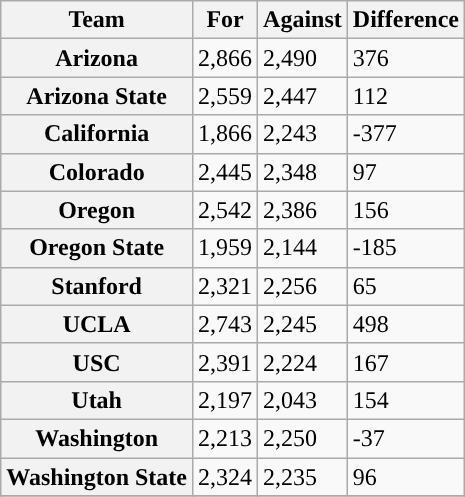<table class="wikitable sortable">
<tr>
<th scope="col">Team</th>
<th scope="col">For</th>
<th scope="col">Against</th>
<th scope="col">Difference</th>
</tr>
<tr>
<th>Arizona</th>
<td>2,866</td>
<td>2,490</td>
<td>376</td>
</tr>
<tr>
<th>Arizona State</th>
<td>2,559</td>
<td>2,447</td>
<td>112</td>
</tr>
<tr>
<th>California</th>
<td>1,866</td>
<td>2,243</td>
<td>-377</td>
</tr>
<tr>
<th>Colorado</th>
<td>2,445</td>
<td>2,348</td>
<td>97</td>
</tr>
<tr>
<th>Oregon</th>
<td>2,542</td>
<td>2,386</td>
<td>156</td>
</tr>
<tr>
<th>Oregon State</th>
<td>1,959</td>
<td>2,144</td>
<td>-185</td>
</tr>
<tr>
<th>Stanford</th>
<td>2,321</td>
<td>2,256</td>
<td>65</td>
</tr>
<tr>
<th>UCLA</th>
<td>2,743</td>
<td>2,245</td>
<td>498</td>
</tr>
<tr>
<th>USC</th>
<td>2,391</td>
<td>2,224</td>
<td>167</td>
</tr>
<tr>
<th>Utah</th>
<td>2,197</td>
<td>2,043</td>
<td>154</td>
</tr>
<tr>
<th>Washington</th>
<td>2,213</td>
<td>2,250</td>
<td>-37</td>
</tr>
<tr>
<th>Washington State</th>
<td>2,324</td>
<td>2,235</td>
<td>96</td>
</tr>
<tr>
</tr>
</table>
